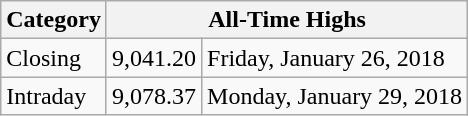<table class="wikitable">
<tr>
<th>Category</th>
<th colspan="2">All-Time Highs</th>
</tr>
<tr>
<td>Closing</td>
<td>9,041.20</td>
<td>Friday, January 26, 2018</td>
</tr>
<tr>
<td>Intraday</td>
<td>9,078.37</td>
<td>Monday, January 29, 2018</td>
</tr>
</table>
